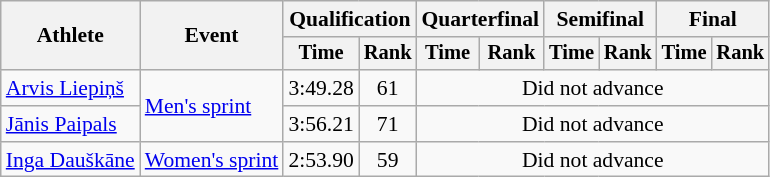<table class="wikitable" style="font-size:90%">
<tr>
<th rowspan="2">Athlete</th>
<th rowspan="2">Event</th>
<th colspan="2">Qualification</th>
<th colspan="2">Quarterfinal</th>
<th colspan="2">Semifinal</th>
<th colspan="2">Final</th>
</tr>
<tr style="font-size:95%">
<th>Time</th>
<th>Rank</th>
<th>Time</th>
<th>Rank</th>
<th>Time</th>
<th>Rank</th>
<th>Time</th>
<th>Rank</th>
</tr>
<tr align=center>
<td align=left><a href='#'>Arvis Liepiņš</a></td>
<td align=left rowspan=2><a href='#'>Men's sprint</a></td>
<td>3:49.28</td>
<td>61</td>
<td colspan=6>Did not advance</td>
</tr>
<tr align=center>
<td align=left><a href='#'>Jānis Paipals</a></td>
<td>3:56.21</td>
<td>71</td>
<td colspan=6>Did not advance</td>
</tr>
<tr align=center>
<td align=left><a href='#'>Inga Dauškāne</a></td>
<td align=left><a href='#'>Women's sprint</a></td>
<td>2:53.90</td>
<td>59</td>
<td colspan=6>Did not advance</td>
</tr>
</table>
